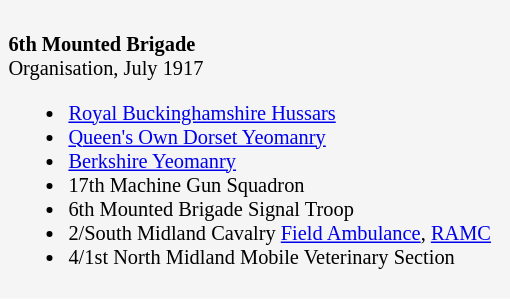<table class="toccolours" style="float: left; margin-left: 1em; margin-right: 1em; font-size: 85%; background:whitesmoke; color:black; width:25em; max-width: 50%;" cellspacing="5">
<tr>
<td style="text-align: left;"><br><strong>6th Mounted Brigade</strong><br>Organisation, July 1917<ul><li><a href='#'>Royal Buckinghamshire Hussars</a></li><li><a href='#'>Queen's Own Dorset Yeomanry</a></li><li><a href='#'>Berkshire Yeomanry</a></li><li>17th Machine Gun Squadron</li><li>6th Mounted Brigade Signal Troop</li><li>2/South Midland Cavalry <a href='#'>Field Ambulance</a>, <a href='#'>RAMC</a></li><li>4/1st North Midland Mobile Veterinary Section</li></ul></td>
</tr>
</table>
